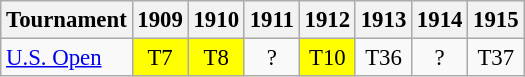<table class="wikitable" style="font-size:95%;text-align:center;">
<tr>
<th>Tournament</th>
<th>1909</th>
<th>1910</th>
<th>1911</th>
<th>1912</th>
<th>1913</th>
<th>1914</th>
<th>1915</th>
</tr>
<tr>
<td align="left"><a href='#'>U.S. Open</a></td>
<td style="background:yellow;">T7</td>
<td style="background:yellow;">T8</td>
<td>?</td>
<td style="background:yellow;">T10</td>
<td>T36</td>
<td>?</td>
<td>T37</td>
</tr>
</table>
